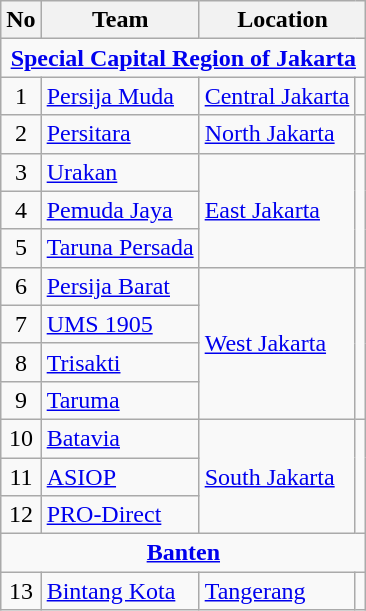<table class="wikitable">
<tr>
<th>No</th>
<th>Team</th>
<th colspan=2>Location</th>
</tr>
<tr>
<td colspan="4" align="center"><strong><a href='#'>Special Capital Region of Jakarta</a></strong></td>
</tr>
<tr>
<td align=center>1</td>
<td><a href='#'>Persija Muda</a></td>
<td><a href='#'>Central Jakarta</a></td>
<td></td>
</tr>
<tr>
<td align=center>2</td>
<td><a href='#'>Persitara</a></td>
<td><a href='#'>North Jakarta</a></td>
<td></td>
</tr>
<tr>
<td align=center>3</td>
<td><a href='#'>Urakan</a></td>
<td rowspan=3><a href='#'>East Jakarta</a></td>
<td rowspan=3></td>
</tr>
<tr>
<td align=center>4</td>
<td><a href='#'>Pemuda Jaya</a></td>
</tr>
<tr>
<td align=center>5</td>
<td><a href='#'>Taruna Persada</a></td>
</tr>
<tr>
<td align=center>6</td>
<td><a href='#'>Persija Barat</a></td>
<td rowspan=4><a href='#'>West Jakarta</a></td>
<td rowspan=4></td>
</tr>
<tr>
<td align=center>7</td>
<td><a href='#'>UMS 1905</a></td>
</tr>
<tr>
<td align=center>8</td>
<td><a href='#'>Trisakti</a></td>
</tr>
<tr>
<td align=center>9</td>
<td><a href='#'>Taruma</a></td>
</tr>
<tr>
<td align=center>10</td>
<td><a href='#'>Batavia</a></td>
<td rowspan=3><a href='#'>South Jakarta</a></td>
<td rowspan=3></td>
</tr>
<tr>
<td align=center>11</td>
<td><a href='#'>ASIOP</a></td>
</tr>
<tr>
<td align=center>12</td>
<td><a href='#'>PRO-Direct</a></td>
</tr>
<tr>
<td colspan="4" align="center"><strong><a href='#'>Banten</a></strong></td>
</tr>
<tr>
<td align=center>13</td>
<td><a href='#'>Bintang Kota</a></td>
<td><a href='#'>Tangerang</a></td>
<td></td>
</tr>
</table>
